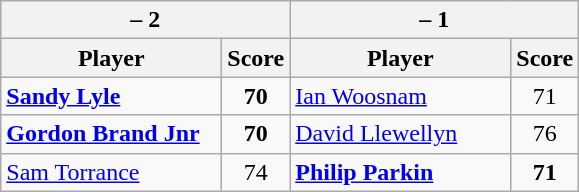<table class=wikitable>
<tr>
<th colspan=2> – 2</th>
<th colspan=2> – 1</th>
</tr>
<tr>
<th width=140>Player</th>
<th>Score</th>
<th width=140>Player</th>
<th>Score</th>
</tr>
<tr>
<td><strong><a href='#'>Sandy Lyle</a></strong></td>
<td align=center><strong>70</strong></td>
<td><a href='#'>Ian Woosnam</a></td>
<td align=center>71</td>
</tr>
<tr>
<td><strong><a href='#'>Gordon Brand Jnr</a></strong></td>
<td align=center><strong>70</strong></td>
<td><a href='#'>David Llewellyn</a></td>
<td align=center>76</td>
</tr>
<tr>
<td><a href='#'>Sam Torrance</a></td>
<td align=center>74</td>
<td><strong><a href='#'>Philip Parkin</a></strong></td>
<td align=center><strong>71</strong></td>
</tr>
</table>
